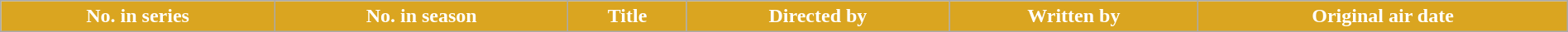<table class="wikitable plainrowheaders" style="width:100%">
<tr style="color:white">
<th scope="col" style="background-color: #DAA520">No. in series</th>
<th scope="col" style="background-color: #DAA520">No. in season</th>
<th scope="col" style="background-color: #DAA520">Title</th>
<th scope="col" style="background-color: #DAA520">Directed by</th>
<th scope="col" style="background-color: #DAA520">Written by</th>
<th scope="col" style="background-color: #DAA520">Original air date<br>
























</th>
</tr>
</table>
